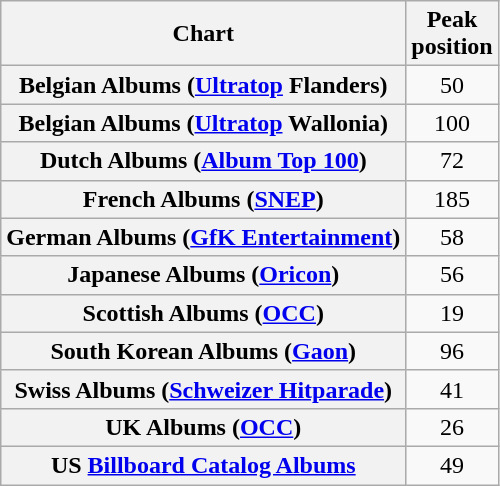<table class="wikitable sortable plainrowheaders" style="text-align:center">
<tr>
<th scope="col">Chart</th>
<th scope="col">Peak<br>position</th>
</tr>
<tr>
<th scope="row">Belgian Albums (<a href='#'>Ultratop</a> Flanders)</th>
<td>50</td>
</tr>
<tr>
<th scope="row">Belgian Albums (<a href='#'>Ultratop</a> Wallonia)</th>
<td>100</td>
</tr>
<tr>
<th scope="row">Dutch Albums (<a href='#'>Album Top 100</a>)</th>
<td>72</td>
</tr>
<tr>
<th scope="row">French Albums (<a href='#'>SNEP</a>)</th>
<td>185</td>
</tr>
<tr>
<th scope="row">German Albums (<a href='#'>GfK Entertainment</a>)</th>
<td>58</td>
</tr>
<tr>
<th scope="row">Japanese Albums (<a href='#'>Oricon</a>)</th>
<td>56</td>
</tr>
<tr>
<th scope="row">Scottish Albums (<a href='#'>OCC</a>)</th>
<td>19</td>
</tr>
<tr>
<th scope="row">South Korean Albums (<a href='#'>Gaon</a>)</th>
<td>96</td>
</tr>
<tr>
<th scope="row">Swiss Albums (<a href='#'>Schweizer Hitparade</a>)</th>
<td>41</td>
</tr>
<tr>
<th scope="row">UK Albums (<a href='#'>OCC</a>)</th>
<td>26</td>
</tr>
<tr>
<th scope="row">US <a href='#'>Billboard Catalog Albums</a></th>
<td>49</td>
</tr>
</table>
